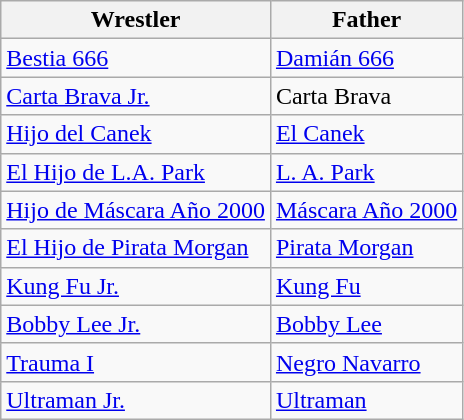<table class="wikitable sortable">
<tr>
<th>Wrestler</th>
<th>Father</th>
</tr>
<tr>
<td><a href='#'>Bestia 666</a></td>
<td><a href='#'>Damián 666</a></td>
</tr>
<tr>
<td><a href='#'>Carta Brava Jr.</a></td>
<td>Carta Brava</td>
</tr>
<tr>
<td><a href='#'>Hijo del Canek</a></td>
<td><a href='#'>El Canek</a></td>
</tr>
<tr>
<td><a href='#'>El Hijo de L.A. Park</a></td>
<td><a href='#'>L. A. Park</a></td>
</tr>
<tr>
<td><a href='#'>Hijo de Máscara Año 2000</a></td>
<td><a href='#'>Máscara Año 2000</a></td>
</tr>
<tr>
<td><a href='#'>El Hijo de Pirata Morgan</a></td>
<td><a href='#'>Pirata Morgan</a></td>
</tr>
<tr>
<td><a href='#'>Kung Fu Jr.</a></td>
<td><a href='#'>Kung Fu</a></td>
</tr>
<tr>
<td><a href='#'>Bobby Lee Jr.</a></td>
<td><a href='#'>Bobby Lee</a></td>
</tr>
<tr>
<td><a href='#'>Trauma I</a></td>
<td><a href='#'>Negro Navarro</a></td>
</tr>
<tr>
<td><a href='#'>Ultraman Jr.</a></td>
<td><a href='#'>Ultraman</a></td>
</tr>
</table>
